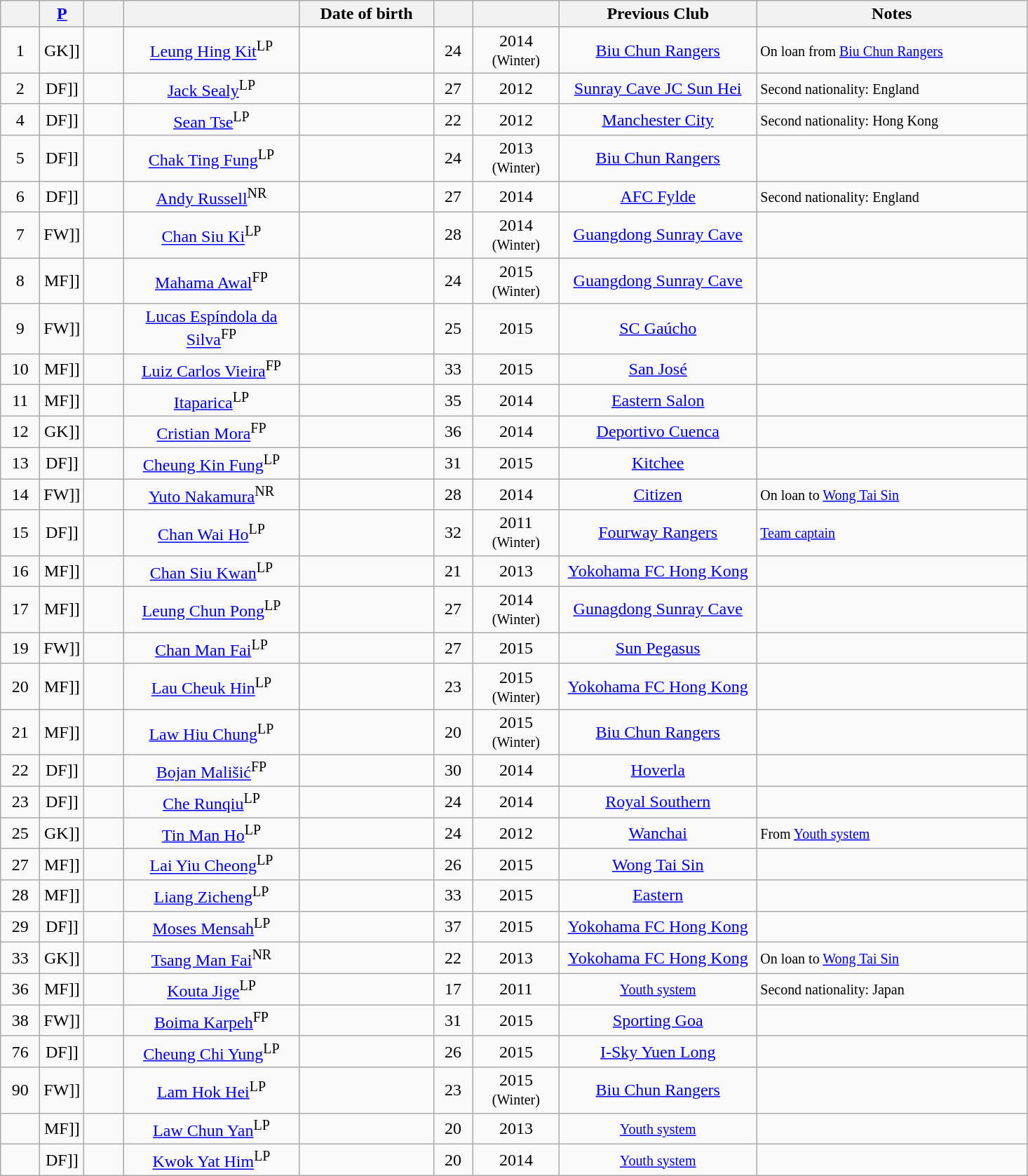<table class="wikitable sortable" style="text-align: center;">
<tr>
<th width=30></th>
<th width=30><a href='#'>P</a></th>
<th width=30></th>
<th width=160></th>
<th width=120>Date of birth</th>
<th width=30></th>
<th width=75></th>
<th width=180>Previous Club</th>
<th width=250>Notes</th>
</tr>
<tr>
<td>1</td>
<td [[>GK]]</td>
<td></td>
<td><a href='#'>Leung Hing Kit</a><sup>LP</sup></td>
<td></td>
<td>24</td>
<td>2014 <small>(Winter)</small></td>
<td> <a href='#'>Biu Chun Rangers</a></td>
<td align=left><small>On loan from <a href='#'>Biu Chun Rangers</a></small></td>
</tr>
<tr>
<td>2</td>
<td [[>DF]]</td>
<td></td>
<td><a href='#'>Jack Sealy</a><sup>LP</sup></td>
<td></td>
<td>27</td>
<td>2012</td>
<td> <a href='#'>Sunray Cave JC Sun Hei</a></td>
<td align=left><small>Second nationality: England</small></td>
</tr>
<tr>
<td>4</td>
<td [[>DF]]</td>
<td></td>
<td><a href='#'>Sean Tse</a><sup>LP</sup></td>
<td></td>
<td>22</td>
<td>2012</td>
<td> <a href='#'>Manchester City</a></td>
<td align=left><small>Second nationality: Hong Kong</small></td>
</tr>
<tr>
<td>5</td>
<td [[>DF]]</td>
<td></td>
<td><a href='#'>Chak Ting Fung</a><sup>LP</sup></td>
<td></td>
<td>24</td>
<td>2013 <small>(Winter)</small></td>
<td> <a href='#'>Biu Chun Rangers</a></td>
<td></td>
</tr>
<tr>
<td>6</td>
<td [[>DF]]</td>
<td></td>
<td><a href='#'>Andy Russell</a><sup>NR</sup></td>
<td></td>
<td>27</td>
<td>2014</td>
<td> <a href='#'>AFC Fylde</a></td>
<td align=left><small>Second nationality: England</small></td>
</tr>
<tr>
<td>7</td>
<td [[>FW]]</td>
<td></td>
<td><a href='#'>Chan Siu Ki</a><sup>LP</sup></td>
<td></td>
<td>28</td>
<td>2014 <small>(Winter)</small></td>
<td> <a href='#'>Guangdong Sunray Cave</a></td>
<td></td>
</tr>
<tr>
<td>8</td>
<td [[>MF]]</td>
<td></td>
<td><a href='#'>Mahama Awal</a><sup>FP</sup></td>
<td></td>
<td>24</td>
<td>2015 <small>(Winter)</small></td>
<td> <a href='#'>Guangdong Sunray Cave</a></td>
<td></td>
</tr>
<tr>
<td>9</td>
<td [[>FW]]</td>
<td></td>
<td><a href='#'>Lucas Espíndola da Silva</a><sup>FP</sup></td>
<td></td>
<td>25</td>
<td>2015</td>
<td> <a href='#'>SC Gaúcho</a></td>
<td></td>
</tr>
<tr>
<td>10</td>
<td [[>MF]]</td>
<td></td>
<td><a href='#'>Luiz Carlos Vieira</a><sup>FP</sup></td>
<td></td>
<td>33</td>
<td>2015</td>
<td> <a href='#'>San José</a></td>
<td></td>
</tr>
<tr>
<td>11</td>
<td [[>MF]]</td>
<td></td>
<td><a href='#'>Itaparica</a><sup>LP</sup></td>
<td></td>
<td>35</td>
<td>2014</td>
<td> <a href='#'>Eastern Salon</a></td>
<td></td>
</tr>
<tr>
<td>12</td>
<td [[>GK]]</td>
<td></td>
<td><a href='#'>Cristian Mora</a><sup>FP</sup></td>
<td></td>
<td>36</td>
<td>2014</td>
<td> <a href='#'>Deportivo Cuenca</a></td>
<td></td>
</tr>
<tr>
<td>13</td>
<td [[>DF]]</td>
<td></td>
<td><a href='#'>Cheung Kin Fung</a><sup>LP</sup></td>
<td></td>
<td>31</td>
<td>2015</td>
<td> <a href='#'>Kitchee</a></td>
<td></td>
</tr>
<tr>
<td>14</td>
<td [[>FW]]</td>
<td></td>
<td><a href='#'>Yuto Nakamura</a><sup>NR</sup></td>
<td></td>
<td>28</td>
<td>2014</td>
<td> <a href='#'>Citizen</a></td>
<td align=left><small>On loan to <a href='#'>Wong Tai Sin</a></small></td>
</tr>
<tr>
<td>15</td>
<td [[>DF]]</td>
<td></td>
<td><a href='#'>Chan Wai Ho</a><sup>LP</sup></td>
<td></td>
<td>32</td>
<td>2011 <small>(Winter)</small></td>
<td> <a href='#'>Fourway Rangers</a></td>
<td align=left><small><a href='#'>Team captain</a></small></td>
</tr>
<tr>
<td>16</td>
<td [[>MF]]</td>
<td></td>
<td><a href='#'>Chan Siu Kwan</a><sup>LP</sup></td>
<td></td>
<td>21</td>
<td>2013</td>
<td> <a href='#'>Yokohama FC Hong Kong</a></td>
<td></td>
</tr>
<tr>
<td>17</td>
<td [[>MF]]</td>
<td></td>
<td><a href='#'>Leung Chun Pong</a><sup>LP</sup></td>
<td></td>
<td>27</td>
<td>2014 <small>(Winter)</small></td>
<td> <a href='#'>Gunagdong Sunray Cave</a></td>
<td></td>
</tr>
<tr>
<td>19</td>
<td [[>FW]]</td>
<td></td>
<td><a href='#'>Chan Man Fai</a><sup>LP</sup></td>
<td></td>
<td>27</td>
<td>2015</td>
<td> <a href='#'>Sun Pegasus</a></td>
<td></td>
</tr>
<tr>
<td>20</td>
<td [[>MF]]</td>
<td></td>
<td><a href='#'>Lau Cheuk Hin</a><sup>LP</sup></td>
<td></td>
<td>23</td>
<td>2015 <small>(Winter)</small></td>
<td> <a href='#'>Yokohama FC Hong Kong</a></td>
<td></td>
</tr>
<tr>
<td>21</td>
<td [[>MF]]</td>
<td></td>
<td><a href='#'>Law Hiu Chung</a><sup>LP</sup></td>
<td></td>
<td>20</td>
<td>2015 <small>(Winter)</small></td>
<td> <a href='#'>Biu Chun Rangers</a></td>
<td></td>
</tr>
<tr>
<td>22</td>
<td [[>DF]]</td>
<td></td>
<td><a href='#'>Bojan Mališić</a><sup>FP</sup></td>
<td></td>
<td>30</td>
<td>2014</td>
<td> <a href='#'>Hoverla</a></td>
<td></td>
</tr>
<tr>
<td>23</td>
<td [[>DF]]</td>
<td></td>
<td><a href='#'>Che Runqiu</a><sup>LP</sup></td>
<td></td>
<td>24</td>
<td>2014</td>
<td> <a href='#'>Royal Southern</a></td>
<td></td>
</tr>
<tr>
<td>25</td>
<td [[>GK]]</td>
<td></td>
<td><a href='#'>Tin Man Ho</a><sup>LP</sup></td>
<td></td>
<td>24</td>
<td>2012</td>
<td> <a href='#'>Wanchai</a></td>
<td align=left><small>From <a href='#'>Youth system</a></small></td>
</tr>
<tr>
<td>27</td>
<td [[>MF]]</td>
<td></td>
<td><a href='#'>Lai Yiu Cheong</a><sup>LP</sup></td>
<td></td>
<td>26</td>
<td>2015</td>
<td> <a href='#'>Wong Tai Sin</a></td>
<td></td>
</tr>
<tr>
<td>28</td>
<td [[>MF]]</td>
<td></td>
<td><a href='#'>Liang Zicheng</a><sup>LP</sup></td>
<td></td>
<td>33</td>
<td>2015</td>
<td> <a href='#'>Eastern</a></td>
<td></td>
</tr>
<tr>
<td>29</td>
<td [[>DF]]</td>
<td></td>
<td><a href='#'>Moses Mensah</a><sup>LP</sup></td>
<td></td>
<td>37</td>
<td>2015</td>
<td> <a href='#'>Yokohama FC Hong Kong</a></td>
<td></td>
</tr>
<tr>
<td>33</td>
<td [[>GK]]</td>
<td></td>
<td><a href='#'>Tsang Man Fai</a><sup>NR</sup></td>
<td></td>
<td>22</td>
<td>2013</td>
<td> <a href='#'>Yokohama FC Hong Kong</a></td>
<td align=left><small>On loan to <a href='#'>Wong Tai Sin</a></small></td>
</tr>
<tr>
<td>36</td>
<td [[>MF]]</td>
<td></td>
<td><a href='#'>Kouta Jige</a><sup>LP</sup></td>
<td></td>
<td>17</td>
<td>2011</td>
<td><small><a href='#'>Youth system</a></small></td>
<td align=left><small>Second nationality: Japan</small></td>
</tr>
<tr>
<td>38</td>
<td [[>FW]]</td>
<td></td>
<td><a href='#'>Boima Karpeh</a><sup>FP</sup></td>
<td></td>
<td>31</td>
<td>2015</td>
<td> <a href='#'>Sporting Goa</a></td>
<td></td>
</tr>
<tr>
<td>76</td>
<td [[>DF]]</td>
<td></td>
<td><a href='#'>Cheung Chi Yung</a><sup>LP</sup></td>
<td></td>
<td>26</td>
<td>2015</td>
<td> <a href='#'>I-Sky Yuen Long</a></td>
<td></td>
</tr>
<tr>
<td>90</td>
<td [[>FW]]</td>
<td></td>
<td><a href='#'>Lam Hok Hei</a><sup>LP</sup></td>
<td></td>
<td>23</td>
<td>2015 <small>(Winter)</small></td>
<td> <a href='#'>Biu Chun Rangers</a></td>
<td></td>
</tr>
<tr>
<td></td>
<td [[>MF]]</td>
<td></td>
<td><a href='#'>Law Chun Yan</a><sup>LP</sup></td>
<td></td>
<td>20</td>
<td>2013</td>
<td><small><a href='#'>Youth system</a></small></td>
<td></td>
</tr>
<tr>
<td></td>
<td [[>DF]]</td>
<td></td>
<td><a href='#'>Kwok Yat Him</a><sup>LP</sup></td>
<td></td>
<td>20</td>
<td>2014</td>
<td><small><a href='#'>Youth system</a></small></td>
<td></td>
</tr>
</table>
